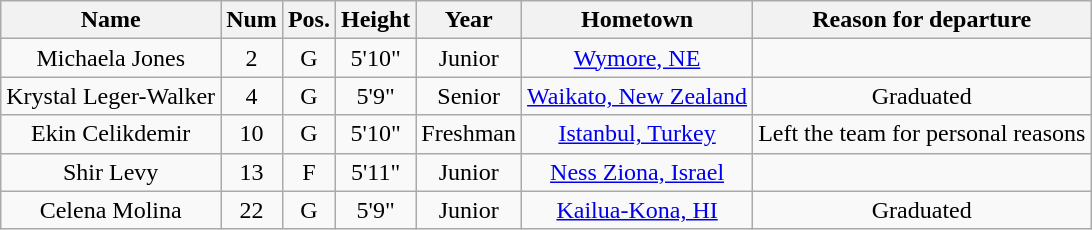<table class="wikitable sortable sortable" style="text-align: center">
<tr align=center>
<th style=>Name</th>
<th style=>Num</th>
<th style=>Pos.</th>
<th style=>Height</th>
<th style=>Year</th>
<th style=>Hometown</th>
<th style=>Reason for departure</th>
</tr>
<tr>
<td>Michaela Jones</td>
<td>2</td>
<td>G</td>
<td>5'10"</td>
<td> Junior</td>
<td><a href='#'>Wymore, NE</a></td>
<td></td>
</tr>
<tr>
<td>Krystal Leger-Walker</td>
<td>4</td>
<td>G</td>
<td>5'9"</td>
<td> Senior</td>
<td><a href='#'>Waikato, New Zealand</a></td>
<td>Graduated</td>
</tr>
<tr>
<td>Ekin Celikdemir</td>
<td>10</td>
<td>G</td>
<td>5'10"</td>
<td>Freshman</td>
<td><a href='#'>Istanbul, Turkey</a></td>
<td>Left the team for personal reasons</td>
</tr>
<tr>
<td>Shir Levy</td>
<td>13</td>
<td>F</td>
<td>5'11"</td>
<td>Junior</td>
<td><a href='#'>Ness Ziona, Israel</a></td>
<td></td>
</tr>
<tr>
<td>Celena Molina</td>
<td>22</td>
<td>G</td>
<td>5'9"</td>
<td> Junior</td>
<td><a href='#'>Kailua-Kona, HI</a></td>
<td>Graduated</td>
</tr>
</table>
